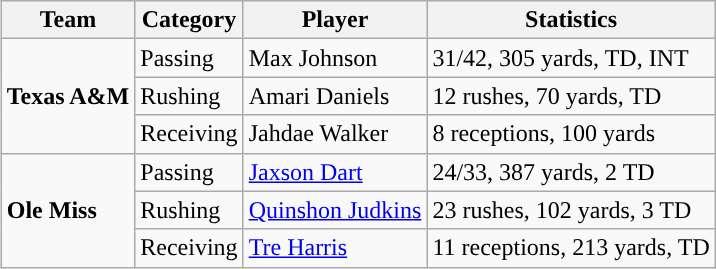<table class="wikitable" style="float: right;">
<tr>
<th>Team</th>
<th>Category</th>
<th>Player</th>
<th>Statistics</th>
</tr>
<tr>
<td rowspan=3><strong>Texas A&M</strong></td>
<td>Passing</td>
<td>Max Johnson</td>
<td>31/42, 305 yards, TD, INT</td>
</tr>
<tr>
<td>Rushing</td>
<td>Amari Daniels</td>
<td>12 rushes, 70 yards, TD</td>
</tr>
<tr>
<td>Receiving</td>
<td>Jahdae Walker</td>
<td>8 receptions, 100 yards</td>
</tr>
<tr>
<td rowspan=3><strong>Ole Miss</strong></td>
<td>Passing</td>
<td><a href='#'>Jaxson Dart</a></td>
<td>24/33, 387 yards, 2 TD</td>
</tr>
<tr>
<td>Rushing</td>
<td><a href='#'>Quinshon Judkins</a></td>
<td>23 rushes, 102 yards, 3 TD</td>
</tr>
<tr>
<td>Receiving</td>
<td><a href='#'>Tre Harris</a></td>
<td>11 receptions, 213 yards, TD</td>
</tr>
</table>
